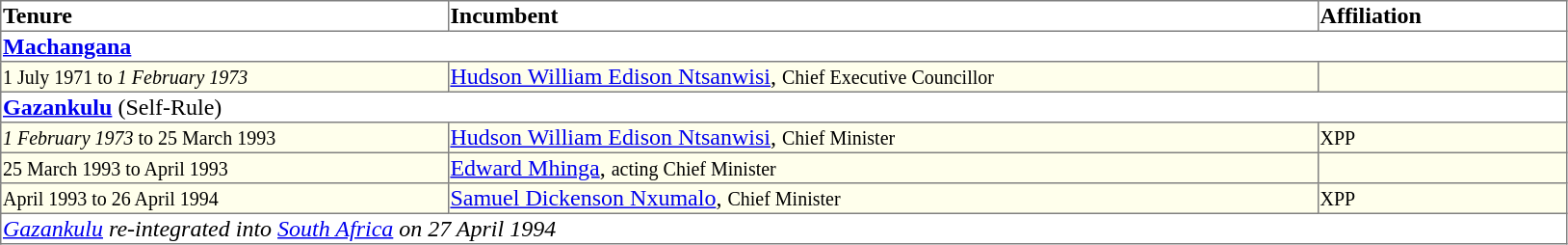<table border=1 style="border-collapse: collapse">
<tr align=left>
<th width="18%">Tenure</th>
<th width="35%">Incumbent</th>
<th width="10%">Affiliation</th>
</tr>
<tr valign=top>
<td colspan="3"><strong><a href='#'>Machangana</a></strong></td>
</tr>
<tr valign=top bgcolor="#ffffec">
<td><small>1 July 1971 to <em>1 February 1973</em></small></td>
<td><a href='#'>Hudson William Edison Ntsanwisi</a>, <small>Chief Executive Councillor</small></td>
<td> </td>
</tr>
<tr valign=top>
<td colspan="3"><strong><a href='#'>Gazankulu</a></strong> (Self-Rule)</td>
</tr>
<tr valign=top bgcolor="#ffffec">
<td><small><em>1 February 1973</em> to 25 March 1993</small></td>
<td><a href='#'>Hudson William Edison Ntsanwisi</a>, <small>Chief Minister</small></td>
<td><small>XPP</small></td>
</tr>
<tr valign=top bgcolor="#ffffec">
<td><small>25 March 1993 to April 1993</small></td>
<td><a href='#'>Edward Mhinga</a>, <small>acting Chief Minister</small></td>
<td> </td>
</tr>
<tr valign=top bgcolor="#ffffec">
<td><small>April 1993 to 26 April 1994</small></td>
<td><a href='#'>Samuel Dickenson Nxumalo</a>, <small>Chief Minister</small></td>
<td><small>XPP</small></td>
</tr>
<tr valign=top>
<td colspan="3"><em><a href='#'>Gazankulu</a> re-integrated into <a href='#'>South Africa</a> on 27 April 1994</em></td>
</tr>
</table>
